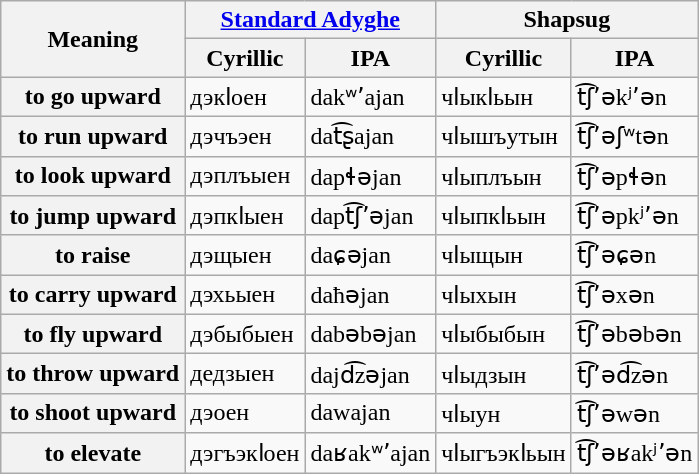<table class="wikitable">
<tr>
<th rowspan="2">Meaning</th>
<th colspan="2"><a href='#'>Standard Adyghe</a></th>
<th colspan="2">Shapsug</th>
</tr>
<tr>
<th>Cyrillic</th>
<th>IPA</th>
<th>Cyrillic</th>
<th>IPA</th>
</tr>
<tr>
<th>to go upward</th>
<td>дэкӏоен</td>
<td>dakʷʼajan</td>
<td>чӏыкӏьын</td>
<td>t͡ʃʼəkʲʼən</td>
</tr>
<tr>
<th>to run upward</th>
<td>дэчъэен</td>
<td>dat͡ʂajan</td>
<td>чӏышъутын</td>
<td>t͡ʃʼəʃʷtən</td>
</tr>
<tr>
<th>to look upward</th>
<td>дэплъыен</td>
<td>dapɬəjan</td>
<td>чӏыплъын</td>
<td>t͡ʃʼəpɬən</td>
</tr>
<tr>
<th>to jump upward</th>
<td>дэпкӏыен</td>
<td>dapt͡ʃʼəjan</td>
<td>чӏыпкӏьын</td>
<td>t͡ʃʼəpkʲʼən</td>
</tr>
<tr>
<th>to raise</th>
<td>дэщыен</td>
<td>daɕəjan</td>
<td>чӏыщын</td>
<td>t͡ʃʼəɕən</td>
</tr>
<tr>
<th>to carry upward</th>
<td>дэхьыен</td>
<td>daħəjan</td>
<td>чӏыхын</td>
<td>t͡ʃʼəxən</td>
</tr>
<tr>
<th>to fly upward</th>
<td>дэбыбыен</td>
<td>dabəbəjan</td>
<td>чӏыбыбын</td>
<td>t͡ʃʼəbəbən</td>
</tr>
<tr>
<th>to throw upward</th>
<td>дедзыен</td>
<td>dajd͡zəjan</td>
<td>чӏыдзын</td>
<td>t͡ʃʼəd͡zən</td>
</tr>
<tr>
<th>to shoot upward</th>
<td>дэоен</td>
<td>dawajan</td>
<td>чӏыун</td>
<td>t͡ʃʼəwən</td>
</tr>
<tr>
<th>to elevate</th>
<td>дэгъэкӏоен</td>
<td>daʁakʷʼajan</td>
<td>чӏыгъэкӏьын</td>
<td>t͡ʃʼəʁakʲʼən</td>
</tr>
</table>
